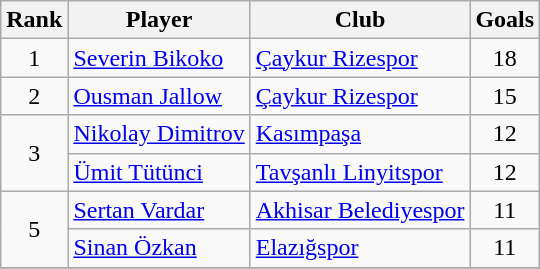<table class="wikitable" style="text-align:left">
<tr>
<th>Rank</th>
<th>Player</th>
<th>Club</th>
<th>Goals</th>
</tr>
<tr>
<td rowspan=1 align=center>1</td>
<td> <a href='#'>Severin Bikoko</a></td>
<td><a href='#'>Çaykur Rizespor</a></td>
<td align=center>18</td>
</tr>
<tr>
<td rowspan=1 align=center>2</td>
<td> <a href='#'>Ousman Jallow</a></td>
<td><a href='#'>Çaykur Rizespor</a></td>
<td align=center>15</td>
</tr>
<tr>
<td rowspan=2 align=center>3</td>
<td> <a href='#'>Nikolay Dimitrov</a></td>
<td><a href='#'>Kasımpaşa</a></td>
<td align=center>12</td>
</tr>
<tr>
<td> <a href='#'>Ümit Tütünci</a></td>
<td><a href='#'>Tavşanlı Linyitspor</a></td>
<td align=center>12</td>
</tr>
<tr>
<td rowspan=2 align=center>5</td>
<td> <a href='#'>Sertan Vardar</a></td>
<td><a href='#'>Akhisar Belediyespor</a></td>
<td align=center>11</td>
</tr>
<tr>
<td> <a href='#'>Sinan Özkan</a></td>
<td><a href='#'>Elazığspor</a></td>
<td align=center>11</td>
</tr>
<tr>
</tr>
</table>
